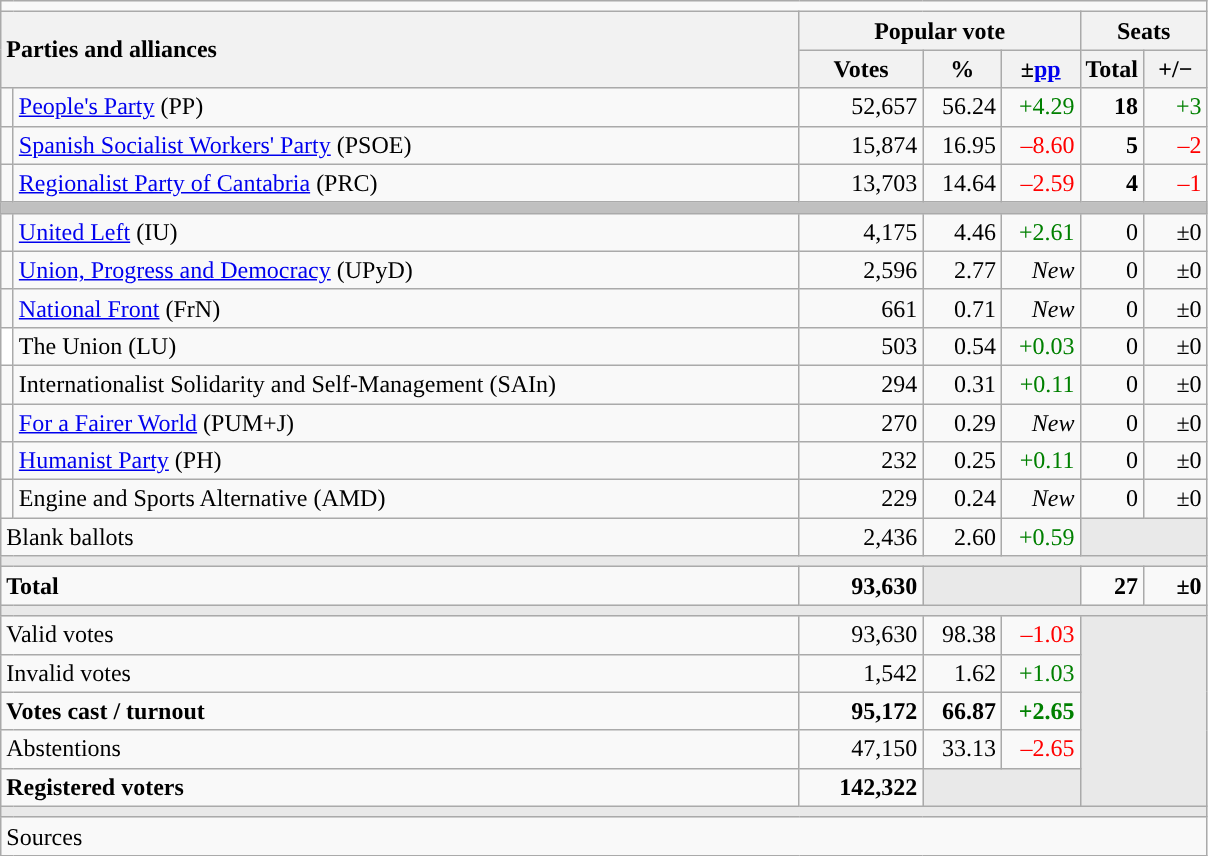<table class="wikitable" style="text-align:right;">
<tr>
<td colspan="7"></td>
</tr>
<tr>
<th style="text-align:left;" rowspan="2" colspan="2" width="525">Parties and alliances</th>
<th colspan="3">Popular vote</th>
<th colspan="2">Seats</th>
</tr>
<tr>
<th width="75">Votes</th>
<th width="45">%</th>
<th width="45">±<a href='#'>pp</a></th>
<th width="35">Total</th>
<th width="35">+/−</th>
</tr>
<tr>
<td width="1" style="color:inherit;background:"></td>
<td align="left"><a href='#'>People's Party</a> (PP)</td>
<td>52,657</td>
<td>56.24</td>
<td style="color:green;">+4.29</td>
<td><strong>18</strong></td>
<td style="color:green;">+3</td>
</tr>
<tr>
<td style="color:inherit;background:"></td>
<td align="left"><a href='#'>Spanish Socialist Workers' Party</a> (PSOE)</td>
<td>15,874</td>
<td>16.95</td>
<td style="color:red;">–8.60</td>
<td><strong>5</strong></td>
<td style="color:red;">–2</td>
</tr>
<tr>
<td style="color:inherit;background:"></td>
<td align="left"><a href='#'>Regionalist Party of Cantabria</a> (PRC)</td>
<td>13,703</td>
<td>14.64</td>
<td style="color:red;">–2.59</td>
<td><strong>4</strong></td>
<td style="color:red;">–1</td>
</tr>
<tr>
<td colspan="7" bgcolor="#C0C0C0"></td>
</tr>
<tr>
<td style="color:inherit;background:"></td>
<td align="left"><a href='#'>United Left</a> (IU)</td>
<td>4,175</td>
<td>4.46</td>
<td style="color:green;">+2.61</td>
<td>0</td>
<td>±0</td>
</tr>
<tr>
<td style="color:inherit;background:"></td>
<td align="left"><a href='#'>Union, Progress and Democracy</a> (UPyD)</td>
<td>2,596</td>
<td>2.77</td>
<td><em>New</em></td>
<td>0</td>
<td>±0</td>
</tr>
<tr>
<td style="color:inherit;background:"></td>
<td align="left"><a href='#'>National Front</a> (FrN)</td>
<td>661</td>
<td>0.71</td>
<td><em>New</em></td>
<td>0</td>
<td>±0</td>
</tr>
<tr>
<td bgcolor="white"></td>
<td align="left">The Union (LU)</td>
<td>503</td>
<td>0.54</td>
<td style="color:green;">+0.03</td>
<td>0</td>
<td>±0</td>
</tr>
<tr>
<td style="color:inherit;background:"></td>
<td align="left">Internationalist Solidarity and Self-Management (SAIn)</td>
<td>294</td>
<td>0.31</td>
<td style="color:green;">+0.11</td>
<td>0</td>
<td>±0</td>
</tr>
<tr>
<td style="color:inherit;background:"></td>
<td align="left"><a href='#'>For a Fairer World</a> (PUM+J)</td>
<td>270</td>
<td>0.29</td>
<td><em>New</em></td>
<td>0</td>
<td>±0</td>
</tr>
<tr>
<td style="color:inherit;background:"></td>
<td align="left"><a href='#'>Humanist Party</a> (PH)</td>
<td>232</td>
<td>0.25</td>
<td style="color:green;">+0.11</td>
<td>0</td>
<td>±0</td>
</tr>
<tr>
<td style="color:inherit;background:"></td>
<td align="left">Engine and Sports Alternative (AMD)</td>
<td>229</td>
<td>0.24</td>
<td><em>New</em></td>
<td>0</td>
<td>±0</td>
</tr>
<tr>
<td align="left" colspan="2">Blank ballots</td>
<td>2,436</td>
<td>2.60</td>
<td style="color:green;">+0.59</td>
<td bgcolor="#E9E9E9" colspan="2"></td>
</tr>
<tr>
<td colspan="7" bgcolor="#E9E9E9"></td>
</tr>
<tr style="font-weight:bold;">
<td align="left" colspan="2">Total</td>
<td>93,630</td>
<td bgcolor="#E9E9E9" colspan="2"></td>
<td>27</td>
<td>±0</td>
</tr>
<tr>
<td colspan="7" bgcolor="#E9E9E9"></td>
</tr>
<tr>
<td align="left" colspan="2">Valid votes</td>
<td>93,630</td>
<td>98.38</td>
<td style="color:red;">–1.03</td>
<td bgcolor="#E9E9E9" colspan="2" rowspan="5"></td>
</tr>
<tr>
<td align="left" colspan="2">Invalid votes</td>
<td>1,542</td>
<td>1.62</td>
<td style="color:green;">+1.03</td>
</tr>
<tr style="font-weight:bold;">
<td align="left" colspan="2">Votes cast / turnout</td>
<td>95,172</td>
<td>66.87</td>
<td style="color:green;">+2.65</td>
</tr>
<tr>
<td align="left" colspan="2">Abstentions</td>
<td>47,150</td>
<td>33.13</td>
<td style="color:red;">–2.65</td>
</tr>
<tr style="font-weight:bold;">
<td align="left" colspan="2">Registered voters</td>
<td>142,322</td>
<td bgcolor="#E9E9E9" colspan="2"></td>
</tr>
<tr>
<td colspan="7" bgcolor="#E9E9E9"></td>
</tr>
<tr>
<td align="left" colspan="7">Sources</td>
</tr>
</table>
